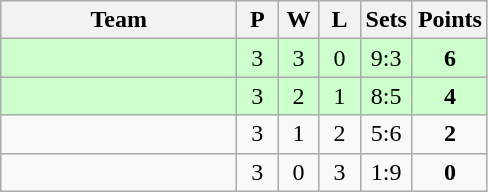<table class="wikitable" style="text-align:center;">
<tr>
<th width=150>Team</th>
<th width=20>P</th>
<th width=20>W</th>
<th width=20>L</th>
<th width=20>Sets</th>
<th width=20>Points</th>
</tr>
<tr bgcolor="#ccffcc">
<td align="left"></td>
<td>3</td>
<td>3</td>
<td>0</td>
<td>9:3</td>
<td><strong>6</strong></td>
</tr>
<tr bgcolor="#ccffcc">
<td align="left"></td>
<td>3</td>
<td>2</td>
<td>1</td>
<td>8:5</td>
<td><strong>4</strong></td>
</tr>
<tr>
<td align="left"></td>
<td>3</td>
<td>1</td>
<td>2</td>
<td>5:6</td>
<td><strong>2</strong></td>
</tr>
<tr>
<td align="left"></td>
<td>3</td>
<td>0</td>
<td>3</td>
<td>1:9</td>
<td><strong>0</strong></td>
</tr>
</table>
